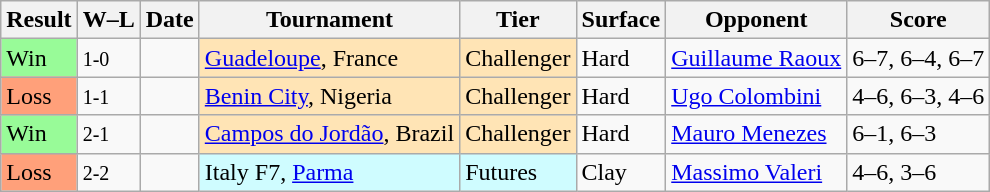<table class="sortable wikitable">
<tr>
<th>Result</th>
<th class="unsortable">W–L</th>
<th>Date</th>
<th>Tournament</th>
<th>Tier</th>
<th>Surface</th>
<th>Opponent</th>
<th class="unsortable">Score</th>
</tr>
<tr>
<td style="background:#98fb98;">Win</td>
<td><small>1-0</small></td>
<td></td>
<td style="background:moccasin;"><a href='#'>Guadeloupe</a>, France</td>
<td style="background:moccasin;">Challenger</td>
<td>Hard</td>
<td> <a href='#'>Guillaume Raoux</a></td>
<td>6–7, 6–4, 6–7</td>
</tr>
<tr>
<td style="background:#ffa07a;">Loss</td>
<td><small>1-1</small></td>
<td></td>
<td style="background:moccasin;"><a href='#'>Benin City</a>, Nigeria</td>
<td style="background:moccasin;">Challenger</td>
<td>Hard</td>
<td> <a href='#'>Ugo Colombini</a></td>
<td>4–6, 6–3, 4–6</td>
</tr>
<tr>
<td style="background:#98fb98;">Win</td>
<td><small>2-1</small></td>
<td></td>
<td style="background:moccasin;"><a href='#'>Campos do Jordão</a>, Brazil</td>
<td style="background:moccasin;">Challenger</td>
<td>Hard</td>
<td> <a href='#'>Mauro Menezes</a></td>
<td>6–1, 6–3</td>
</tr>
<tr>
<td style="background:#ffa07a;">Loss</td>
<td><small>2-2</small></td>
<td></td>
<td style="background:#cffcff;">Italy F7, <a href='#'>Parma</a></td>
<td style="background:#cffcff;">Futures</td>
<td>Clay</td>
<td> <a href='#'>Massimo Valeri</a></td>
<td>4–6, 3–6</td>
</tr>
</table>
